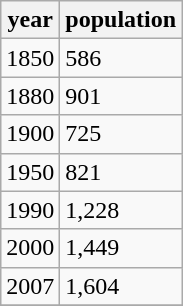<table class="wikitable">
<tr>
<th>year</th>
<th>population</th>
</tr>
<tr>
<td>1850</td>
<td>586</td>
</tr>
<tr>
<td>1880</td>
<td>901</td>
</tr>
<tr>
<td>1900</td>
<td>725</td>
</tr>
<tr>
<td>1950</td>
<td>821</td>
</tr>
<tr>
<td>1990</td>
<td>1,228</td>
</tr>
<tr>
<td>2000</td>
<td>1,449</td>
</tr>
<tr>
<td>2007</td>
<td>1,604</td>
</tr>
<tr>
</tr>
</table>
